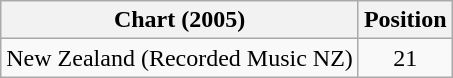<table class="wikitable sortable">
<tr>
<th>Chart (2005)</th>
<th>Position</th>
</tr>
<tr>
<td>New Zealand (Recorded Music NZ)</td>
<td align="center">21</td>
</tr>
</table>
